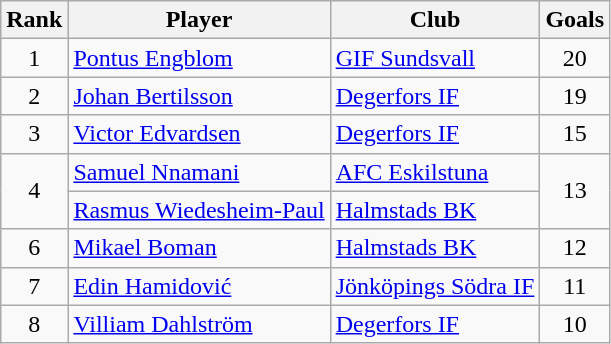<table class="wikitable" style="text-align:center">
<tr>
<th>Rank</th>
<th>Player</th>
<th>Club</th>
<th>Goals</th>
</tr>
<tr>
<td>1</td>
<td align="left"> <a href='#'>Pontus Engblom</a></td>
<td align="left"><a href='#'>GIF Sundsvall</a></td>
<td>20</td>
</tr>
<tr>
<td>2</td>
<td align="left"> <a href='#'>Johan Bertilsson</a></td>
<td align="left"><a href='#'>Degerfors IF</a></td>
<td>19</td>
</tr>
<tr>
<td>3</td>
<td align="left"> <a href='#'>Victor Edvardsen</a></td>
<td align="left"><a href='#'>Degerfors IF</a></td>
<td>15</td>
</tr>
<tr>
<td rowspan="2">4</td>
<td align="left"> <a href='#'>Samuel Nnamani</a></td>
<td align="left"><a href='#'>AFC Eskilstuna</a></td>
<td rowspan="2">13</td>
</tr>
<tr>
<td align="left"> <a href='#'>Rasmus Wiedesheim-Paul</a></td>
<td align="left"><a href='#'>Halmstads BK</a></td>
</tr>
<tr>
<td>6</td>
<td align="left"> <a href='#'>Mikael Boman</a></td>
<td align="left"><a href='#'>Halmstads BK</a></td>
<td>12</td>
</tr>
<tr>
<td>7</td>
<td align="left"> <a href='#'>Edin Hamidović</a></td>
<td align="left"><a href='#'>Jönköpings Södra IF</a></td>
<td>11</td>
</tr>
<tr>
<td>8</td>
<td align="left"> <a href='#'>Villiam Dahlström</a></td>
<td align="left"><a href='#'>Degerfors IF</a></td>
<td>10</td>
</tr>
</table>
